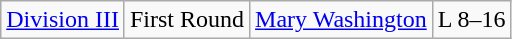<table class="wikitable">
<tr>
<td rowspan="5"><a href='#'>Division III</a></td>
<td>First Round</td>
<td><a href='#'>Mary Washington</a></td>
<td>L 8–16</td>
</tr>
</table>
